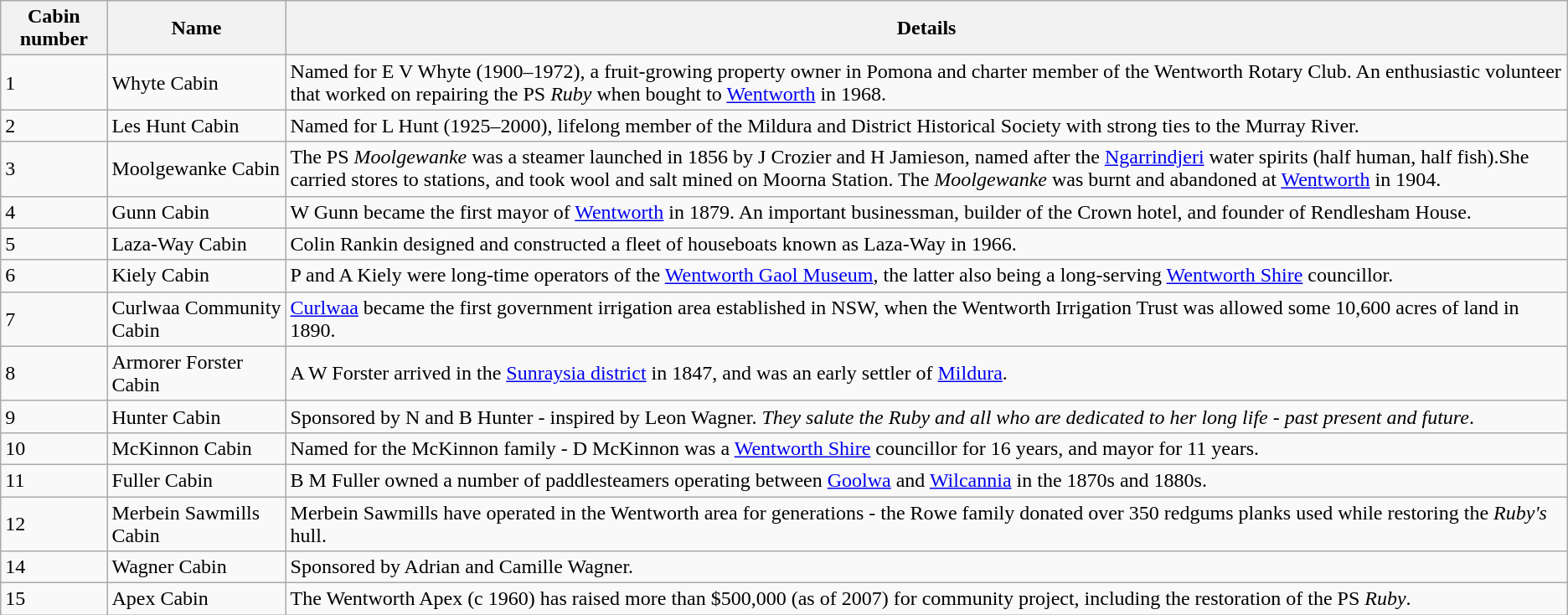<table class="wikitable">
<tr>
<th>Cabin number</th>
<th>Name</th>
<th>Details</th>
</tr>
<tr>
<td>1</td>
<td>Whyte Cabin</td>
<td>Named for E V Whyte (1900–1972), a fruit-growing property owner in Pomona and charter member of the Wentworth Rotary Club. An enthusiastic volunteer that worked on repairing the PS <em>Ruby</em> when bought to <a href='#'>Wentworth</a> in 1968.</td>
</tr>
<tr>
<td>2</td>
<td>Les Hunt Cabin</td>
<td>Named for L Hunt (1925–2000), lifelong member of the Mildura and District Historical Society with strong ties to the Murray River.</td>
</tr>
<tr>
<td>3</td>
<td>Moolgewanke Cabin</td>
<td>The PS <em>Moolgewanke</em> was a steamer launched in 1856 by J Crozier and H Jamieson, named after the <a href='#'>Ngarrindjeri</a> water spirits (half human, half fish).She carried stores to stations, and took wool and salt mined on Moorna Station. The <em>Moolgewanke</em> was burnt and abandoned at <a href='#'>Wentworth</a> in 1904.</td>
</tr>
<tr>
<td>4</td>
<td>Gunn Cabin</td>
<td>W Gunn became the first mayor of <a href='#'>Wentworth</a> in 1879. An important businessman, builder of the Crown hotel, and founder of Rendlesham House.</td>
</tr>
<tr>
<td>5</td>
<td>Laza-Way Cabin</td>
<td>Colin Rankin designed and constructed a fleet of houseboats known as Laza-Way in 1966.</td>
</tr>
<tr>
<td>6</td>
<td>Kiely Cabin</td>
<td>P and A Kiely were long-time operators of the <a href='#'>Wentworth Gaol Museum</a>, the latter also being a long-serving <a href='#'>Wentworth Shire</a> councillor.</td>
</tr>
<tr>
<td>7</td>
<td>Curlwaa Community Cabin</td>
<td><a href='#'>Curlwaa</a> became the first government irrigation area established in NSW, when the Wentworth Irrigation Trust was allowed some 10,600 acres of land in 1890.</td>
</tr>
<tr>
<td>8</td>
<td>Armorer Forster Cabin</td>
<td>A W Forster arrived in the <a href='#'>Sunraysia district</a> in 1847, and was an early settler of <a href='#'>Mildura</a>.</td>
</tr>
<tr>
<td>9</td>
<td>Hunter Cabin</td>
<td>Sponsored by N and B Hunter - inspired by Leon Wagner. <em>They salute the Ruby and all who are dedicated to her long life - past present and future</em>.</td>
</tr>
<tr>
<td>10</td>
<td>McKinnon Cabin</td>
<td>Named for the McKinnon family -  D McKinnon was a <a href='#'>Wentworth Shire</a> councillor for 16 years, and mayor for 11 years.</td>
</tr>
<tr>
<td>11</td>
<td>Fuller Cabin</td>
<td>B M Fuller owned a number of paddlesteamers operating between <a href='#'>Goolwa</a> and <a href='#'>Wilcannia</a> in the 1870s and 1880s.</td>
</tr>
<tr>
<td>12</td>
<td>Merbein Sawmills Cabin</td>
<td>Merbein Sawmills have operated in the Wentworth area for generations - the Rowe family donated over 350 redgums planks used while restoring the <em>Ruby's</em> hull.</td>
</tr>
<tr>
<td>14</td>
<td>Wagner Cabin</td>
<td>Sponsored by Adrian and Camille Wagner.</td>
</tr>
<tr>
<td>15</td>
<td>Apex Cabin</td>
<td>The Wentworth Apex (c 1960) has raised more than $500,000 (as of 2007) for community project, including the restoration of the PS <em>Ruby</em>.</td>
</tr>
</table>
